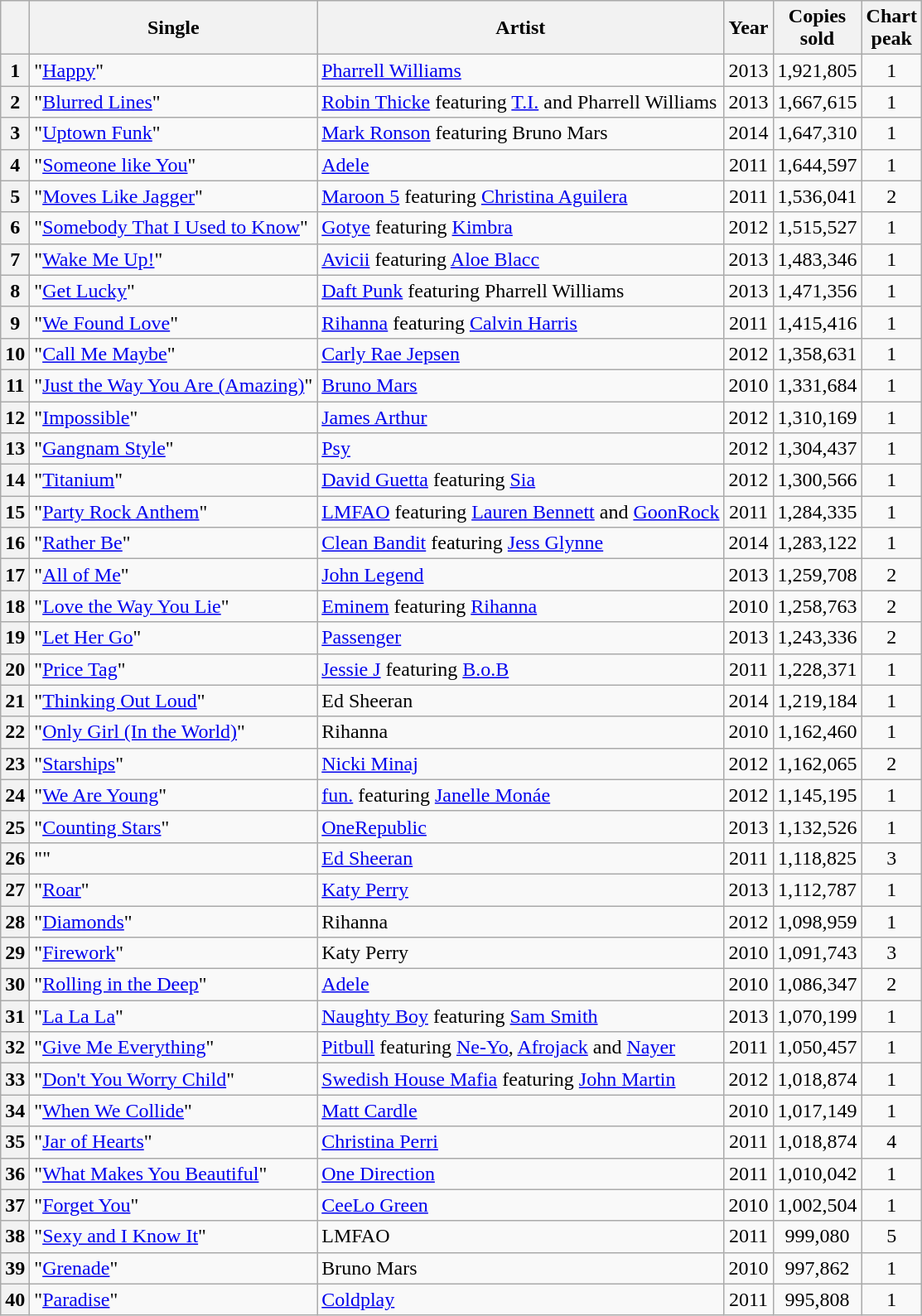<table class="wikitable plainrowheaders sortable">
<tr>
<th scope=col></th>
<th scope=col>Single</th>
<th scope=col>Artist</th>
<th scope=col>Year</th>
<th scope=col>Copies<br>sold</th>
<th scope=col>Chart<br>peak</th>
</tr>
<tr>
<th scope=row style="text-align:center;">1</th>
<td>"<a href='#'>Happy</a>"</td>
<td><a href='#'>Pharrell Williams</a></td>
<td align=center>2013</td>
<td align=center>1,921,805</td>
<td align=center>1</td>
</tr>
<tr>
<th scope=row style="text-align:center;">2</th>
<td>"<a href='#'>Blurred Lines</a>"</td>
<td><a href='#'>Robin Thicke</a> featuring <a href='#'>T.I.</a> and Pharrell Williams</td>
<td align=center>2013</td>
<td align=center>1,667,615</td>
<td align=center>1</td>
</tr>
<tr>
<th scope=row style="text-align:center;">3</th>
<td>"<a href='#'>Uptown Funk</a>"</td>
<td><a href='#'>Mark Ronson</a> featuring Bruno Mars</td>
<td align=center>2014</td>
<td align=center>1,647,310</td>
<td align=center>1</td>
</tr>
<tr>
<th scope=row style="text-align:center;">4</th>
<td>"<a href='#'>Someone like You</a>"</td>
<td><a href='#'>Adele</a></td>
<td align=center>2011</td>
<td align=center>1,644,597</td>
<td align=center>1</td>
</tr>
<tr>
<th scope=row style="text-align:center;">5</th>
<td>"<a href='#'>Moves Like Jagger</a>"</td>
<td><a href='#'>Maroon 5</a> featuring <a href='#'>Christina Aguilera</a></td>
<td align=center>2011</td>
<td align=center>1,536,041</td>
<td align=center>2</td>
</tr>
<tr>
<th scope=row style="text-align:center;">6</th>
<td>"<a href='#'>Somebody That I Used to Know</a>"</td>
<td><a href='#'>Gotye</a> featuring <a href='#'>Kimbra</a></td>
<td align=center>2012</td>
<td align=center>1,515,527</td>
<td align=center>1</td>
</tr>
<tr>
<th scope=row style="text-align:center;">7</th>
<td>"<a href='#'>Wake Me Up!</a>"</td>
<td><a href='#'>Avicii</a> featuring <a href='#'>Aloe Blacc</a></td>
<td align=center>2013</td>
<td align=center>1,483,346</td>
<td align=center>1</td>
</tr>
<tr>
<th scope=row style="text-align:center;">8</th>
<td>"<a href='#'>Get Lucky</a>"</td>
<td><a href='#'>Daft Punk</a> featuring Pharrell Williams</td>
<td align=center>2013</td>
<td align=center>1,471,356</td>
<td align=center>1</td>
</tr>
<tr>
<th scope="row" style="text-align:center;">9</th>
<td>"<a href='#'>We Found Love</a>"</td>
<td><a href='#'>Rihanna</a> featuring <a href='#'>Calvin Harris</a></td>
<td align=center>2011</td>
<td align=center>1,415,416</td>
<td align=center>1</td>
</tr>
<tr>
<th scope="row" style="text-align:center;">10</th>
<td>"<a href='#'>Call Me Maybe</a>"</td>
<td><a href='#'>Carly Rae Jepsen</a></td>
<td align=center>2012</td>
<td align=center>1,358,631</td>
<td align=center>1</td>
</tr>
<tr>
<th scope="row" style="text-align:center;">11</th>
<td>"<a href='#'>Just the Way You Are (Amazing)</a>"</td>
<td><a href='#'>Bruno Mars</a></td>
<td align=center>2010</td>
<td align=center>1,331,684</td>
<td align=center>1</td>
</tr>
<tr>
<th scope="row" style="text-align:center;">12</th>
<td>"<a href='#'>Impossible</a>"</td>
<td><a href='#'>James Arthur</a></td>
<td align=center>2012</td>
<td align=center>1,310,169</td>
<td align=center>1</td>
</tr>
<tr>
<th scope="row" style="text-align:center;">13</th>
<td>"<a href='#'>Gangnam Style</a>"</td>
<td><a href='#'>Psy</a></td>
<td align=center>2012</td>
<td align=center>1,304,437</td>
<td align=center>1</td>
</tr>
<tr>
<th scope="row" style="text-align:center;">14</th>
<td>"<a href='#'>Titanium</a>"</td>
<td><a href='#'>David Guetta</a> featuring <a href='#'>Sia</a></td>
<td align=center>2012</td>
<td align=center>1,300,566</td>
<td align=center>1</td>
</tr>
<tr>
<th scope="row" style="text-align:center;">15</th>
<td>"<a href='#'>Party Rock Anthem</a>"</td>
<td><a href='#'>LMFAO</a> featuring <a href='#'>Lauren Bennett</a> and <a href='#'>GoonRock</a></td>
<td align=center>2011</td>
<td align=center>1,284,335</td>
<td align=center>1</td>
</tr>
<tr>
<th scope="row" style="text-align:center;">16</th>
<td>"<a href='#'>Rather Be</a>"</td>
<td><a href='#'>Clean Bandit</a> featuring <a href='#'>Jess Glynne</a></td>
<td align=center>2014</td>
<td align=center>1,283,122</td>
<td align=center>1</td>
</tr>
<tr>
<th scope="row" style="text-align:center;">17</th>
<td>"<a href='#'>All of Me</a>"</td>
<td><a href='#'>John Legend</a></td>
<td align=center>2013</td>
<td align=center>1,259,708</td>
<td align=center>2</td>
</tr>
<tr>
<th scope="row" style="text-align:center;">18</th>
<td>"<a href='#'>Love the Way You Lie</a>"</td>
<td><a href='#'>Eminem</a> featuring <a href='#'>Rihanna</a></td>
<td align=center>2010</td>
<td align=center>1,258,763</td>
<td align=center>2</td>
</tr>
<tr>
<th scope="row" style="text-align:center;">19</th>
<td>"<a href='#'>Let Her Go</a>"</td>
<td><a href='#'>Passenger</a></td>
<td align=center>2013</td>
<td align=center>1,243,336</td>
<td align=center>2</td>
</tr>
<tr>
<th scope="row" style="text-align:center;">20</th>
<td>"<a href='#'>Price Tag</a>"</td>
<td><a href='#'>Jessie J</a> featuring <a href='#'>B.o.B</a></td>
<td align=center>2011</td>
<td align=center>1,228,371</td>
<td align=center>1</td>
</tr>
<tr>
<th scope="row" style="text-align:center;">21</th>
<td>"<a href='#'>Thinking Out Loud</a>"</td>
<td>Ed Sheeran</td>
<td align=center>2014</td>
<td align=center>1,219,184</td>
<td align=center>1</td>
</tr>
<tr>
<th scope="row" style="text-align:center;">22</th>
<td>"<a href='#'>Only Girl (In the World)</a>"</td>
<td>Rihanna</td>
<td align=center>2010</td>
<td align=center>1,162,460</td>
<td align=center>1</td>
</tr>
<tr>
<th scope="row" style="text-align:center;">23</th>
<td>"<a href='#'>Starships</a>"</td>
<td><a href='#'>Nicki Minaj</a></td>
<td align=center>2012</td>
<td align=center>1,162,065</td>
<td align=center>2</td>
</tr>
<tr>
<th scope="row" style="text-align:center;">24</th>
<td>"<a href='#'>We Are Young</a>"</td>
<td><a href='#'>fun.</a> featuring <a href='#'>Janelle Monáe</a></td>
<td align=center>2012</td>
<td align=center>1,145,195</td>
<td align=center>1</td>
</tr>
<tr>
<th scope="row" style="text-align:center;">25</th>
<td>"<a href='#'>Counting Stars</a>"</td>
<td><a href='#'>OneRepublic</a></td>
<td align=center>2013</td>
<td align=center>1,132,526</td>
<td align=center>1</td>
</tr>
<tr>
<th scope="row" style="text-align:center;">26</th>
<td>""</td>
<td><a href='#'>Ed Sheeran</a></td>
<td align=center>2011</td>
<td align=center>1,118,825</td>
<td align=center>3</td>
</tr>
<tr>
<th scope="row" style="text-align:center;">27</th>
<td>"<a href='#'>Roar</a>"</td>
<td><a href='#'>Katy Perry</a></td>
<td align=center>2013</td>
<td align=center>1,112,787</td>
<td align=center>1</td>
</tr>
<tr>
<th scope="row" style="text-align:center;">28</th>
<td>"<a href='#'>Diamonds</a>"</td>
<td>Rihanna</td>
<td align=center>2012</td>
<td align=center>1,098,959</td>
<td align=center>1</td>
</tr>
<tr>
<th scope="row" style="text-align:center;">29</th>
<td>"<a href='#'>Firework</a>"</td>
<td>Katy Perry</td>
<td align=center>2010</td>
<td align=center>1,091,743</td>
<td align=center>3</td>
</tr>
<tr>
<th scope="row" style="text-align:center;">30</th>
<td>"<a href='#'>Rolling in the Deep</a>"</td>
<td><a href='#'>Adele</a></td>
<td align=center>2010</td>
<td align=center>1,086,347</td>
<td align=center>2</td>
</tr>
<tr>
<th scope="row" style="text-align:center;">31</th>
<td>"<a href='#'>La La La</a>"</td>
<td><a href='#'>Naughty Boy</a> featuring <a href='#'>Sam Smith</a></td>
<td align=center>2013</td>
<td align=center>1,070,199</td>
<td align=center>1</td>
</tr>
<tr>
<th scope="row" style="text-align:center;">32</th>
<td>"<a href='#'>Give Me Everything</a>"</td>
<td><a href='#'>Pitbull</a> featuring <a href='#'>Ne-Yo</a>, <a href='#'>Afrojack</a> and <a href='#'>Nayer</a></td>
<td align=center>2011</td>
<td align=center>1,050,457</td>
<td align=center>1</td>
</tr>
<tr>
<th scope="row" style="text-align:center;">33</th>
<td>"<a href='#'>Don't You Worry Child</a>"</td>
<td><a href='#'>Swedish House Mafia</a> featuring <a href='#'>John Martin</a></td>
<td align=center>2012</td>
<td align=center>1,018,874</td>
<td align=center>1</td>
</tr>
<tr>
<th scope="row" style="text-align:center;">34</th>
<td>"<a href='#'>When We Collide</a>"</td>
<td><a href='#'>Matt Cardle</a></td>
<td align=center>2010</td>
<td align=center>1,017,149</td>
<td align=center>1</td>
</tr>
<tr>
<th scope="row" style="text-align:center;">35</th>
<td>"<a href='#'>Jar of Hearts</a>"</td>
<td><a href='#'>Christina Perri</a></td>
<td align=center>2011</td>
<td align=center>1,018,874</td>
<td align=center>4</td>
</tr>
<tr>
<th scope="row" style="text-align:center;">36</th>
<td>"<a href='#'>What Makes You Beautiful</a>"</td>
<td><a href='#'>One Direction</a></td>
<td align=center>2011</td>
<td align=center>1,010,042</td>
<td align=center>1</td>
</tr>
<tr>
<th scope="row" style="text-align:center;">37</th>
<td>"<a href='#'>Forget You</a>"</td>
<td><a href='#'>CeeLo Green</a></td>
<td align=center>2010</td>
<td align=center>1,002,504</td>
<td align=center>1</td>
</tr>
<tr>
<th scope="row" style="text-align:center;">38</th>
<td>"<a href='#'>Sexy and I Know It</a>"</td>
<td>LMFAO</td>
<td align=center>2011</td>
<td align=center>999,080</td>
<td align=center>5</td>
</tr>
<tr>
<th scope="row" style="text-align:center;">39</th>
<td>"<a href='#'>Grenade</a>"</td>
<td>Bruno Mars</td>
<td align=center>2010</td>
<td align=center>997,862</td>
<td align=center>1</td>
</tr>
<tr>
<th scope="row" style="text-align:center;">40</th>
<td>"<a href='#'>Paradise</a>"</td>
<td><a href='#'>Coldplay</a></td>
<td align=center>2011</td>
<td align=center>995,808</td>
<td align=center>1</td>
</tr>
</table>
